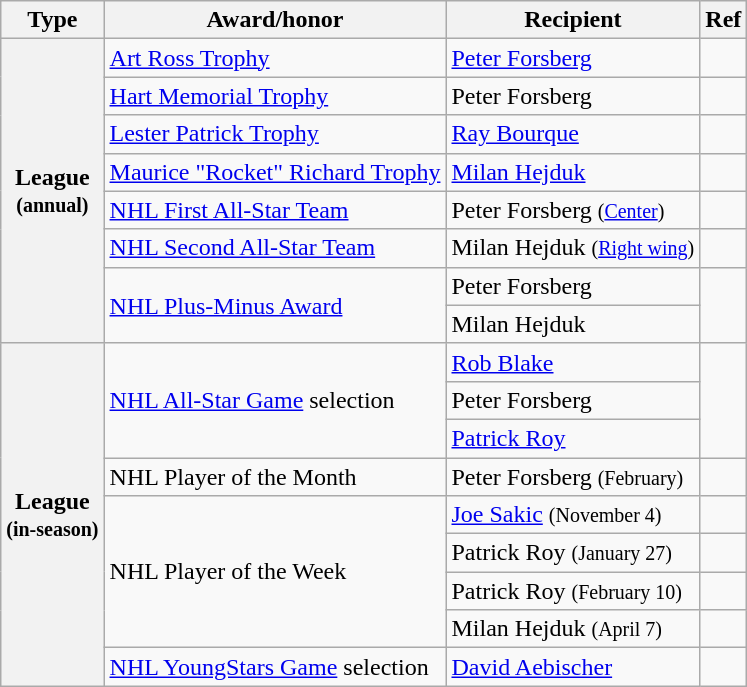<table class="wikitable">
<tr>
<th scope="col">Type</th>
<th scope="col">Award/honor</th>
<th scope="col">Recipient</th>
<th scope="col">Ref</th>
</tr>
<tr>
<th scope="row" rowspan="8">League<br><small>(annual)</small></th>
<td><a href='#'>Art Ross Trophy</a></td>
<td><a href='#'>Peter Forsberg</a></td>
<td></td>
</tr>
<tr>
<td><a href='#'>Hart Memorial Trophy</a></td>
<td>Peter Forsberg</td>
<td></td>
</tr>
<tr>
<td><a href='#'>Lester Patrick Trophy</a></td>
<td><a href='#'>Ray Bourque</a></td>
<td></td>
</tr>
<tr>
<td><a href='#'>Maurice "Rocket" Richard Trophy</a></td>
<td><a href='#'>Milan Hejduk</a></td>
<td></td>
</tr>
<tr>
<td><a href='#'>NHL First All-Star Team</a></td>
<td>Peter Forsberg <small>(<a href='#'>Center</a>)</small></td>
<td></td>
</tr>
<tr>
<td><a href='#'>NHL Second All-Star Team</a></td>
<td>Milan Hejduk <small>(<a href='#'>Right wing</a>)</small></td>
<td></td>
</tr>
<tr>
<td rowspan="2"><a href='#'>NHL Plus-Minus Award</a></td>
<td>Peter Forsberg</td>
<td rowspan="2"></td>
</tr>
<tr>
<td>Milan Hejduk</td>
</tr>
<tr>
<th scope="row" rowspan="9">League<br><small>(in-season)</small></th>
<td rowspan="3"><a href='#'>NHL All-Star Game</a> selection</td>
<td><a href='#'>Rob Blake</a></td>
<td rowspan="3"></td>
</tr>
<tr>
<td>Peter Forsberg</td>
</tr>
<tr>
<td><a href='#'>Patrick Roy</a></td>
</tr>
<tr>
<td>NHL Player of the Month</td>
<td>Peter Forsberg <small>(February)</small></td>
<td></td>
</tr>
<tr>
<td rowspan="4">NHL Player of the Week</td>
<td><a href='#'>Joe Sakic</a> <small>(November 4)</small></td>
<td></td>
</tr>
<tr>
<td>Patrick Roy <small>(January 27)</small></td>
<td></td>
</tr>
<tr>
<td>Patrick Roy <small>(February 10)</small></td>
<td></td>
</tr>
<tr>
<td>Milan Hejduk <small>(April 7)</small></td>
<td></td>
</tr>
<tr>
<td><a href='#'>NHL YoungStars Game</a> selection</td>
<td><a href='#'>David Aebischer</a></td>
<td></td>
</tr>
</table>
